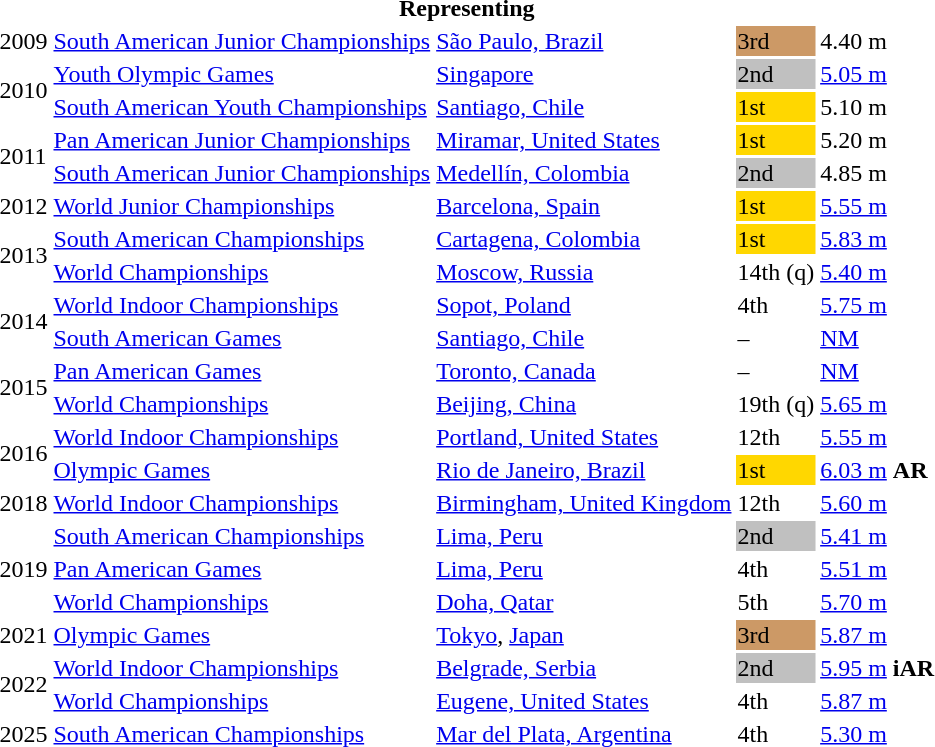<table>
<tr>
<th colspan="6">Representing </th>
</tr>
<tr>
<td>2009</td>
<td><a href='#'>South American Junior Championships</a></td>
<td><a href='#'>São Paulo, Brazil</a></td>
<td bgcolor=cc9966>3rd</td>
<td>4.40 m</td>
</tr>
<tr>
<td rowspan=2>2010</td>
<td><a href='#'>Youth Olympic Games</a></td>
<td><a href='#'>Singapore</a></td>
<td bgcolor=silver>2nd</td>
<td><a href='#'>5.05 m</a></td>
</tr>
<tr>
<td><a href='#'>South American Youth Championships</a></td>
<td><a href='#'>Santiago, Chile</a></td>
<td bgcolor=gold>1st</td>
<td>5.10 m</td>
</tr>
<tr>
<td rowspan=2>2011</td>
<td><a href='#'>Pan American Junior Championships</a></td>
<td><a href='#'>Miramar, United States</a></td>
<td bgcolor=gold>1st</td>
<td>5.20 m</td>
</tr>
<tr>
<td><a href='#'>South American Junior Championships</a></td>
<td><a href='#'>Medellín, Colombia</a></td>
<td bgcolor=silver>2nd</td>
<td>4.85 m</td>
</tr>
<tr>
<td>2012</td>
<td><a href='#'>World Junior Championships</a></td>
<td><a href='#'>Barcelona, Spain</a></td>
<td bgcolor=gold>1st</td>
<td><a href='#'>5.55 m</a></td>
</tr>
<tr>
<td rowspan=2>2013</td>
<td><a href='#'>South American Championships</a></td>
<td><a href='#'>Cartagena, Colombia</a></td>
<td bgcolor=gold>1st</td>
<td><a href='#'>5.83 m</a></td>
</tr>
<tr>
<td><a href='#'>World Championships</a></td>
<td><a href='#'>Moscow, Russia</a></td>
<td>14th (q)</td>
<td><a href='#'>5.40 m</a></td>
</tr>
<tr>
<td rowspan=2>2014</td>
<td><a href='#'>World Indoor Championships</a></td>
<td><a href='#'>Sopot, Poland</a></td>
<td>4th</td>
<td><a href='#'>5.75 m</a></td>
</tr>
<tr>
<td><a href='#'>South American Games</a></td>
<td><a href='#'>Santiago, Chile</a></td>
<td>–</td>
<td><a href='#'>NM</a></td>
</tr>
<tr>
<td rowspan=2>2015</td>
<td><a href='#'>Pan American Games</a></td>
<td><a href='#'>Toronto, Canada</a></td>
<td>–</td>
<td><a href='#'>NM</a></td>
</tr>
<tr>
<td><a href='#'>World Championships</a></td>
<td><a href='#'>Beijing, China</a></td>
<td>19th (q)</td>
<td><a href='#'>5.65 m</a></td>
</tr>
<tr>
<td rowspan=2>2016</td>
<td><a href='#'>World Indoor Championships</a></td>
<td><a href='#'>Portland, United States</a></td>
<td>12th</td>
<td><a href='#'>5.55 m</a></td>
</tr>
<tr>
<td><a href='#'>Olympic Games</a></td>
<td><a href='#'>Rio de Janeiro, Brazil</a></td>
<td bgcolor=gold>1st</td>
<td><a href='#'>6.03 m</a> <strong></strong> <strong>AR</strong></td>
</tr>
<tr>
<td>2018</td>
<td><a href='#'>World Indoor Championships</a></td>
<td><a href='#'>Birmingham, United Kingdom</a></td>
<td>12th</td>
<td><a href='#'>5.60 m</a></td>
</tr>
<tr>
<td rowspan=3>2019</td>
<td><a href='#'>South American Championships</a></td>
<td><a href='#'>Lima, Peru</a></td>
<td bgcolor=silver>2nd</td>
<td><a href='#'>5.41 m</a></td>
</tr>
<tr>
<td><a href='#'>Pan American Games</a></td>
<td><a href='#'>Lima, Peru</a></td>
<td>4th</td>
<td><a href='#'>5.51 m</a></td>
</tr>
<tr>
<td><a href='#'>World Championships</a></td>
<td><a href='#'>Doha, Qatar</a></td>
<td>5th</td>
<td><a href='#'>5.70 m</a></td>
</tr>
<tr>
<td>2021</td>
<td><a href='#'>Olympic Games</a></td>
<td><a href='#'>Tokyo</a>, <a href='#'>Japan</a></td>
<td bgcolor=cc9966>3rd</td>
<td><a href='#'>5.87 m</a></td>
</tr>
<tr>
<td rowspan=2>2022</td>
<td><a href='#'>World Indoor Championships</a></td>
<td><a href='#'>Belgrade, Serbia</a></td>
<td bgcolor=silver>2nd</td>
<td><a href='#'>5.95 m</a> <strong>iAR</strong></td>
</tr>
<tr>
<td><a href='#'>World Championships</a></td>
<td><a href='#'>Eugene, United States</a></td>
<td>4th</td>
<td><a href='#'>5.87 m</a></td>
</tr>
<tr>
<td>2025</td>
<td><a href='#'>South American Championships</a></td>
<td><a href='#'>Mar del Plata, Argentina</a></td>
<td>4th</td>
<td><a href='#'>5.30 m</a></td>
</tr>
</table>
